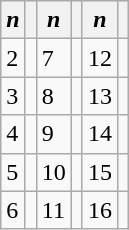<table class="wikitable">
<tr>
<th><em>n</em></th>
<th></th>
<th><em>n</em></th>
<th></th>
<th><em>n</em></th>
<th></th>
</tr>
<tr>
<td>2</td>
<td></td>
<td>7</td>
<td></td>
<td>12</td>
<td></td>
</tr>
<tr>
<td>3</td>
<td></td>
<td>8</td>
<td></td>
<td>13</td>
<td></td>
</tr>
<tr>
<td>4</td>
<td></td>
<td>9</td>
<td></td>
<td>14</td>
<td></td>
</tr>
<tr>
<td>5</td>
<td></td>
<td>10</td>
<td></td>
<td>15</td>
<td></td>
</tr>
<tr>
<td>6</td>
<td></td>
<td>11</td>
<td></td>
<td>16</td>
<td></td>
</tr>
</table>
